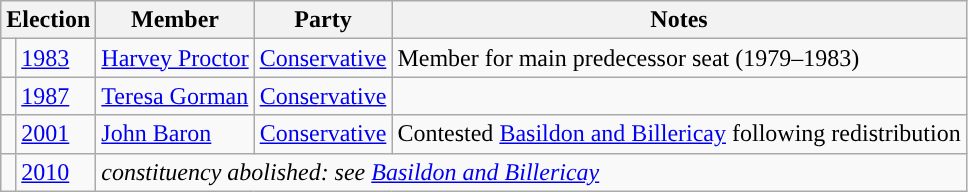<table class="wikitable">
<tr>
<th colspan="2">Election</th>
<th>Member</th>
<th>Party</th>
<th>Notes</th>
</tr>
<tr>
<td style="color:inherit;background-color: "></td>
<td><a href='#'>1983</a></td>
<td><a href='#'>Harvey Proctor</a></td>
<td><a href='#'>Conservative</a></td>
<td>Member for main predecessor seat (1979–1983)</td>
</tr>
<tr>
<td style="color:inherit;background-color: "></td>
<td><a href='#'>1987</a></td>
<td><a href='#'>Teresa Gorman</a></td>
<td><a href='#'>Conservative</a></td>
<td></td>
</tr>
<tr>
<td style="color:inherit;background-color: "></td>
<td><a href='#'>2001</a></td>
<td><a href='#'>John Baron</a></td>
<td><a href='#'>Conservative</a></td>
<td>Contested <a href='#'>Basildon and Billericay</a> following redistribution</td>
</tr>
<tr>
<td></td>
<td><a href='#'>2010</a></td>
<td colspan="3"><em>constituency abolished: see <a href='#'>Basildon and Billericay</a></em></td>
</tr>
</table>
